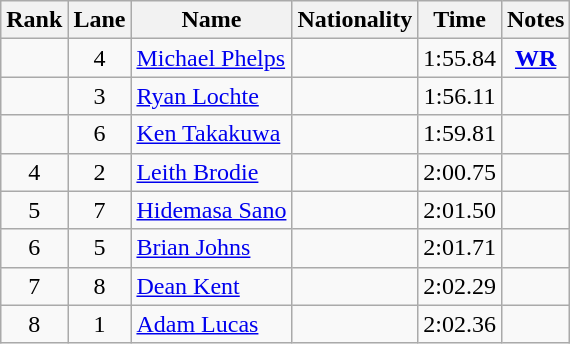<table class="wikitable sortable" style="text-align:center">
<tr>
<th>Rank</th>
<th>Lane</th>
<th>Name</th>
<th>Nationality</th>
<th>Time</th>
<th>Notes</th>
</tr>
<tr>
<td></td>
<td>4</td>
<td align=left><a href='#'>Michael Phelps</a></td>
<td align=left></td>
<td>1:55.84</td>
<td><strong><a href='#'>WR</a></strong></td>
</tr>
<tr>
<td></td>
<td>3</td>
<td align=left><a href='#'>Ryan Lochte</a></td>
<td align=left></td>
<td>1:56.11</td>
<td></td>
</tr>
<tr>
<td></td>
<td>6</td>
<td align=left><a href='#'>Ken Takakuwa</a></td>
<td align=left></td>
<td>1:59.81</td>
<td></td>
</tr>
<tr>
<td>4</td>
<td>2</td>
<td align=left><a href='#'>Leith Brodie</a></td>
<td align=left></td>
<td>2:00.75</td>
<td></td>
</tr>
<tr>
<td>5</td>
<td>7</td>
<td align=left><a href='#'>Hidemasa Sano</a></td>
<td align=left></td>
<td>2:01.50</td>
<td></td>
</tr>
<tr>
<td>6</td>
<td>5</td>
<td align=left><a href='#'>Brian Johns</a></td>
<td align=left></td>
<td>2:01.71</td>
<td></td>
</tr>
<tr>
<td>7</td>
<td>8</td>
<td align=left><a href='#'>Dean Kent</a></td>
<td align=left></td>
<td>2:02.29</td>
<td></td>
</tr>
<tr>
<td>8</td>
<td>1</td>
<td align=left><a href='#'>Adam Lucas</a></td>
<td align=left></td>
<td>2:02.36</td>
<td></td>
</tr>
</table>
